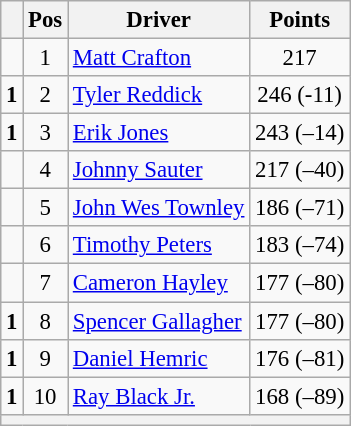<table class="wikitable" style="font-size: 95%;">
<tr>
<th></th>
<th>Pos</th>
<th>Driver</th>
<th>Points</th>
</tr>
<tr>
<td align="left"></td>
<td style="text-align:center;">1</td>
<td><a href='#'>Matt Crafton</a></td>
<td style="text-align:center;">217</td>
</tr>
<tr>
<td align="left"> <strong>1</strong></td>
<td style="text-align:center;">2</td>
<td><a href='#'>Tyler Reddick</a></td>
<td style="text-align:center;">246 (-11)</td>
</tr>
<tr>
<td align="left"> <strong>1</strong></td>
<td style="text-align:center;">3</td>
<td><a href='#'>Erik Jones</a></td>
<td style="text-align:center;">243 (–14)</td>
</tr>
<tr>
<td align="left"></td>
<td style="text-align:center;">4</td>
<td><a href='#'>Johnny Sauter</a></td>
<td style="text-align:center;">217 (–40)</td>
</tr>
<tr>
<td align="left"></td>
<td style="text-align:center;">5</td>
<td><a href='#'>John Wes Townley</a></td>
<td style="text-align:center;">186 (–71)</td>
</tr>
<tr>
<td align="left"></td>
<td style="text-align:center;">6</td>
<td><a href='#'>Timothy Peters</a></td>
<td style="text-align:center;">183 (–74)</td>
</tr>
<tr>
<td align="left"></td>
<td style="text-align:center;">7</td>
<td><a href='#'>Cameron Hayley</a></td>
<td style="text-align:center;">177 (–80)</td>
</tr>
<tr>
<td align="left"> <strong>1</strong></td>
<td style="text-align:center;">8</td>
<td><a href='#'>Spencer Gallagher</a></td>
<td style="text-align:center;">177 (–80)</td>
</tr>
<tr>
<td align="left"> <strong>1</strong></td>
<td style="text-align:center;">9</td>
<td><a href='#'>Daniel Hemric</a></td>
<td style="text-align:center;">176 (–81)</td>
</tr>
<tr>
<td align="left"> <strong>1</strong></td>
<td style="text-align:center;">10</td>
<td><a href='#'>Ray Black Jr.</a></td>
<td style="text-align:center;">168 (–89)</td>
</tr>
<tr>
<th colspan="9"></th>
</tr>
</table>
